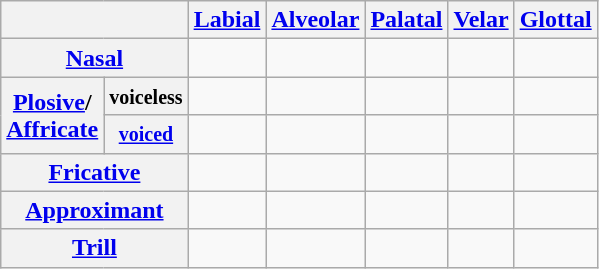<table class="wikitable" style="text-align:center">
<tr>
<th colspan="2"></th>
<th><a href='#'>Labial</a></th>
<th><a href='#'>Alveolar</a></th>
<th><a href='#'>Palatal</a></th>
<th><a href='#'>Velar</a></th>
<th><a href='#'>Glottal</a></th>
</tr>
<tr>
<th colspan="2"><a href='#'>Nasal</a></th>
<td></td>
<td></td>
<td></td>
<td></td>
<td></td>
</tr>
<tr>
<th rowspan="2"><a href='#'>Plosive</a>/<br><a href='#'>Affricate</a></th>
<th><small>voiceless</small></th>
<td></td>
<td></td>
<td></td>
<td></td>
<td></td>
</tr>
<tr>
<th><a href='#'><small>voiced</small></a></th>
<td></td>
<td></td>
<td></td>
<td></td>
<td></td>
</tr>
<tr>
<th colspan="2"><a href='#'>Fricative</a></th>
<td></td>
<td></td>
<td></td>
<td></td>
<td></td>
</tr>
<tr>
<th colspan="2"><a href='#'>Approximant</a></th>
<td></td>
<td></td>
<td></td>
<td></td>
<td></td>
</tr>
<tr>
<th colspan="2"><a href='#'>Trill</a></th>
<td></td>
<td></td>
<td></td>
<td></td>
<td></td>
</tr>
</table>
